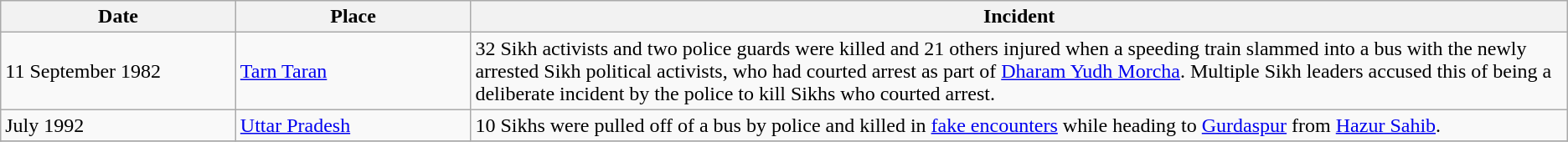<table class="wikitable">
<tr>
<th width="15%">Date</th>
<th width="15%">Place</th>
<th width="70%">Incident</th>
</tr>
<tr>
<td>11 September 1982</td>
<td><a href='#'>Tarn Taran</a></td>
<td>32 Sikh activists and two police guards were killed and 21 others injured when a speeding train slammed into a bus with the newly arrested Sikh political activists, who had courted arrest as part of <a href='#'>Dharam Yudh Morcha</a>. Multiple Sikh leaders accused this of being a deliberate incident by the police to kill Sikhs who courted arrest.</td>
</tr>
<tr>
<td>July 1992</td>
<td><a href='#'>Uttar Pradesh</a></td>
<td>10 Sikhs were pulled off of a bus by police and killed in <a href='#'>fake encounters</a> while heading to <a href='#'>Gurdaspur</a> from <a href='#'>Hazur Sahib</a>.</td>
</tr>
<tr>
</tr>
</table>
